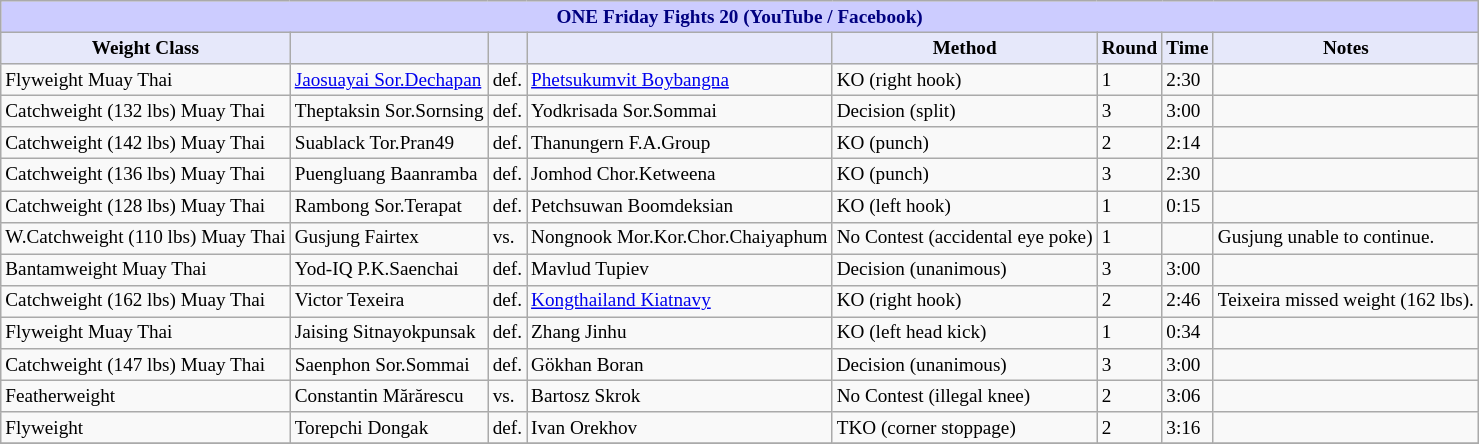<table class="wikitable" style="font-size: 80%;">
<tr>
<th colspan="8" style="background-color: #ccf; color: #000080; text-align: center;"><strong>ONE Friday Fights 20 (YouTube / Facebook)</strong></th>
</tr>
<tr>
<th colspan="1" style="background-color: #E6E8FA; color: #000000; text-align: center;">Weight Class</th>
<th colspan="1" style="background-color: #E6E8FA; color: #000000; text-align: center;"></th>
<th colspan="1" style="background-color: #E6E8FA; color: #000000; text-align: center;"></th>
<th colspan="1" style="background-color: #E6E8FA; color: #000000; text-align: center;"></th>
<th colspan="1" style="background-color: #E6E8FA; color: #000000; text-align: center;">Method</th>
<th colspan="1" style="background-color: #E6E8FA; color: #000000; text-align: center;">Round</th>
<th colspan="1" style="background-color: #E6E8FA; color: #000000; text-align: center;">Time</th>
<th colspan="1" style="background-color: #E6E8FA; color: #000000; text-align: center;">Notes</th>
</tr>
<tr>
<td>Flyweight Muay Thai</td>
<td> <a href='#'>Jaosuayai Sor.Dechapan</a></td>
<td>def.</td>
<td> <a href='#'>Phetsukumvit Boybangna</a></td>
<td>KO (right hook)</td>
<td>1</td>
<td>2:30</td>
<td></td>
</tr>
<tr>
<td>Catchweight (132 lbs) Muay Thai</td>
<td> Theptaksin Sor.Sornsing</td>
<td>def.</td>
<td> Yodkrisada Sor.Sommai</td>
<td>Decision (split)</td>
<td>3</td>
<td>3:00</td>
<td></td>
</tr>
<tr>
<td>Catchweight (142 lbs) Muay Thai</td>
<td> Suablack Tor.Pran49</td>
<td>def.</td>
<td> Thanungern F.A.Group</td>
<td>KO (punch)</td>
<td>2</td>
<td>2:14</td>
<td></td>
</tr>
<tr>
<td>Catchweight (136 lbs) Muay Thai</td>
<td> Puengluang Baanramba</td>
<td>def.</td>
<td> Jomhod Chor.Ketweena</td>
<td>KO (punch)</td>
<td>3</td>
<td>2:30</td>
<td></td>
</tr>
<tr>
<td>Catchweight (128 lbs) Muay Thai</td>
<td> Rambong Sor.Terapat</td>
<td>def.</td>
<td> Petchsuwan Boomdeksian</td>
<td>KO (left hook)</td>
<td>1</td>
<td>0:15</td>
<td></td>
</tr>
<tr>
<td>W.Catchweight (110 lbs) Muay Thai</td>
<td> Gusjung Fairtex</td>
<td>vs.</td>
<td> Nongnook Mor.Kor.Chor.Chaiyaphum</td>
<td>No Contest (accidental eye poke)</td>
<td>1</td>
<td></td>
<td>Gusjung unable to continue.</td>
</tr>
<tr>
<td>Bantamweight Muay Thai</td>
<td> Yod-IQ P.K.Saenchai</td>
<td>def.</td>
<td> Mavlud Tupiev</td>
<td>Decision (unanimous)</td>
<td>3</td>
<td>3:00</td>
<td></td>
</tr>
<tr>
<td>Catchweight (162 lbs) Muay Thai</td>
<td> Victor Texeira</td>
<td>def.</td>
<td> <a href='#'>Kongthailand Kiatnavy</a></td>
<td>KO (right hook)</td>
<td>2</td>
<td>2:46</td>
<td>Teixeira missed weight (162 lbs).</td>
</tr>
<tr>
<td>Flyweight Muay Thai</td>
<td> Jaising Sitnayokpunsak</td>
<td>def.</td>
<td> Zhang Jinhu</td>
<td>KO (left head kick)</td>
<td>1</td>
<td>0:34</td>
<td></td>
</tr>
<tr>
<td>Catchweight (147 lbs) Muay Thai</td>
<td> Saenphon Sor.Sommai</td>
<td>def.</td>
<td> Gökhan Boran</td>
<td>Decision (unanimous)</td>
<td>3</td>
<td>3:00</td>
<td></td>
</tr>
<tr>
<td>Featherweight</td>
<td> Constantin Mărărescu</td>
<td>vs.</td>
<td> Bartosz Skrok</td>
<td>No Contest (illegal knee)</td>
<td>2</td>
<td>3:06</td>
<td></td>
</tr>
<tr>
<td>Flyweight</td>
<td> Torepchi Dongak</td>
<td>def.</td>
<td> Ivan Orekhov</td>
<td>TKO (corner stoppage)</td>
<td>2</td>
<td>3:16</td>
<td></td>
</tr>
<tr>
</tr>
</table>
